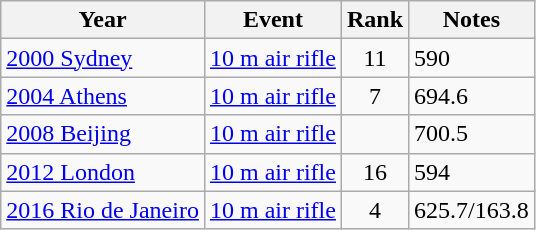<table class="wikitable">
<tr>
<th>Year</th>
<th>Event</th>
<th>Rank</th>
<th>Notes</th>
</tr>
<tr>
<td> <a href='#'>2000 Sydney</a></td>
<td><a href='#'>10 m air rifle</a></td>
<td align="center">11</td>
<td>590</td>
</tr>
<tr>
<td> <a href='#'>2004 Athens</a></td>
<td><a href='#'>10 m air rifle</a></td>
<td align="center">7</td>
<td>694.6</td>
</tr>
<tr>
<td> <a href='#'>2008 Beijing</a></td>
<td><a href='#'>10 m air rifle</a></td>
<td align="center"></td>
<td>700.5</td>
</tr>
<tr>
<td> <a href='#'>2012 London</a></td>
<td><a href='#'>10 m air rifle</a></td>
<td align="center">16</td>
<td>594</td>
</tr>
<tr>
<td> <a href='#'>2016 Rio de Janeiro</a></td>
<td><a href='#'>10 m air rifle</a></td>
<td align="center">4</td>
<td>625.7/163.8</td>
</tr>
</table>
